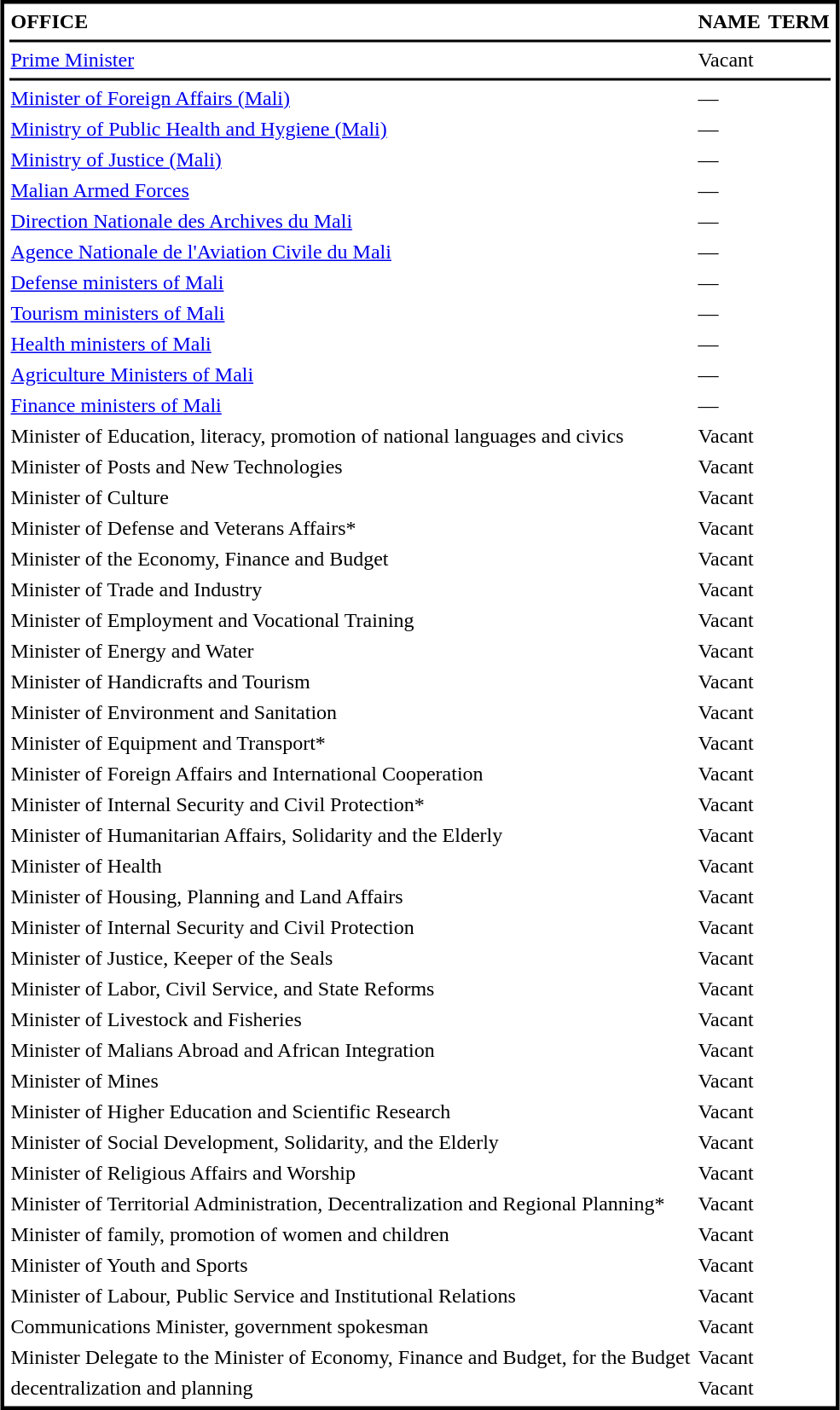<table cellpadding=1 cellspacing=4 style="margin:3px; border:3px solid #000000;">
<tr>
<td><strong>OFFICE</strong></td>
<td><strong>NAME</strong></td>
<td><strong>TERM</strong></td>
</tr>
<tr>
<td bgcolor=#000000 colspan=3></td>
</tr>
<tr>
<td><a href='#'>Prime Minister</a></td>
<td>Vacant</td>
</tr>
<tr>
<td bgcolor=#000000 colspan=3></td>
</tr>
<tr>
<td><a href='#'>Minister of Foreign Affairs (Mali)</a></td>
<td>—</td>
</tr>
<tr>
<td><a href='#'>Ministry of Public Health and Hygiene (Mali)</a></td>
<td>—</td>
</tr>
<tr>
<td><a href='#'>Ministry of Justice (Mali)</a></td>
<td>—</td>
<td></td>
</tr>
<tr>
<td><a href='#'>Malian Armed Forces</a></td>
<td>—</td>
<td></td>
</tr>
<tr>
<td><a href='#'>Direction Nationale des Archives du Mali</a></td>
<td>—</td>
</tr>
<tr>
<td><a href='#'>Agence Nationale de l'Aviation Civile du Mali</a></td>
<td>—</td>
</tr>
<tr>
<td><a href='#'>Defense ministers of Mali</a></td>
<td>—</td>
</tr>
<tr>
<td><a href='#'>Tourism ministers of Mali</a></td>
<td>—</td>
</tr>
<tr>
<td><a href='#'>Health ministers of Mali</a></td>
<td>—</td>
</tr>
<tr>
<td><a href='#'>Agriculture Ministers of Mali</a></td>
<td>—</td>
</tr>
<tr>
<td><a href='#'>Finance ministers of Mali</a></td>
<td>—</td>
</tr>
<tr>
<td>Minister of Education, literacy, promotion of national languages and civics</td>
<td>Vacant</td>
</tr>
<tr>
<td>Minister of Posts and New Technologies</td>
<td>Vacant</td>
</tr>
<tr>
<td>Minister of Culture</td>
<td>Vacant</td>
</tr>
<tr>
<td>Minister of Defense and Veterans Affairs*</td>
<td>Vacant</td>
</tr>
<tr>
<td>Minister of the Economy, Finance and Budget</td>
<td>Vacant</td>
</tr>
<tr>
<td>Minister of Trade and Industry</td>
<td>Vacant</td>
</tr>
<tr>
<td>Minister of Employment and Vocational Training</td>
<td>Vacant</td>
</tr>
<tr>
<td>Minister of Energy and Water</td>
<td>Vacant</td>
</tr>
<tr>
<td>Minister of Handicrafts and Tourism</td>
<td>Vacant</td>
</tr>
<tr>
<td>Minister of Environment and Sanitation</td>
<td>Vacant</td>
</tr>
<tr>
<td>Minister of Equipment and Transport*</td>
<td>Vacant</td>
</tr>
<tr>
<td>Minister of Foreign Affairs and International Cooperation</td>
<td>Vacant</td>
</tr>
<tr>
<td>Minister of Internal Security and Civil Protection*</td>
<td>Vacant</td>
</tr>
<tr>
<td>Minister of Humanitarian Affairs, Solidarity and the Elderly</td>
<td>Vacant</td>
</tr>
<tr>
<td>Minister of Health</td>
<td>Vacant</td>
</tr>
<tr>
<td>Minister of Housing, Planning and Land Affairs</td>
<td>Vacant</td>
</tr>
<tr>
<td>Minister of Internal Security and Civil Protection</td>
<td>Vacant</td>
</tr>
<tr>
<td>Minister of Justice, Keeper of the Seals</td>
<td>Vacant</td>
</tr>
<tr>
<td>Minister of Labor, Civil Service, and State Reforms</td>
<td>Vacant</td>
</tr>
<tr>
<td>Minister of Livestock and Fisheries</td>
<td>Vacant</td>
</tr>
<tr>
<td>Minister of Malians Abroad and African Integration</td>
<td>Vacant</td>
</tr>
<tr>
<td>Minister of Mines</td>
<td>Vacant</td>
</tr>
<tr>
<td>Minister of Higher Education and Scientific Research</td>
<td>Vacant</td>
</tr>
<tr>
<td>Minister of Social Development, Solidarity, and the Elderly</td>
<td>Vacant</td>
</tr>
<tr>
<td>Minister of Religious Affairs and Worship</td>
<td>Vacant</td>
</tr>
<tr>
<td>Minister of Territorial Administration, Decentralization and Regional Planning*</td>
<td>Vacant</td>
</tr>
<tr>
<td>Minister of family, promotion of women and children</td>
<td>Vacant</td>
</tr>
<tr>
<td>Minister of Youth and Sports</td>
<td>Vacant</td>
</tr>
<tr>
<td>Minister of Labour, Public Service and Institutional Relations</td>
<td>Vacant</td>
</tr>
<tr>
<td>Communications Minister, government spokesman</td>
<td>Vacant</td>
</tr>
<tr>
<td>Minister Delegate to the Minister of Economy, Finance and Budget, for the Budget</td>
<td>Vacant</td>
</tr>
<tr>
<td Minister Delegate to the Minister of Territorial Administration, Decentralization and Planning, responsible for>decentralization and planning</td>
<td>Vacant</td>
</tr>
</table>
